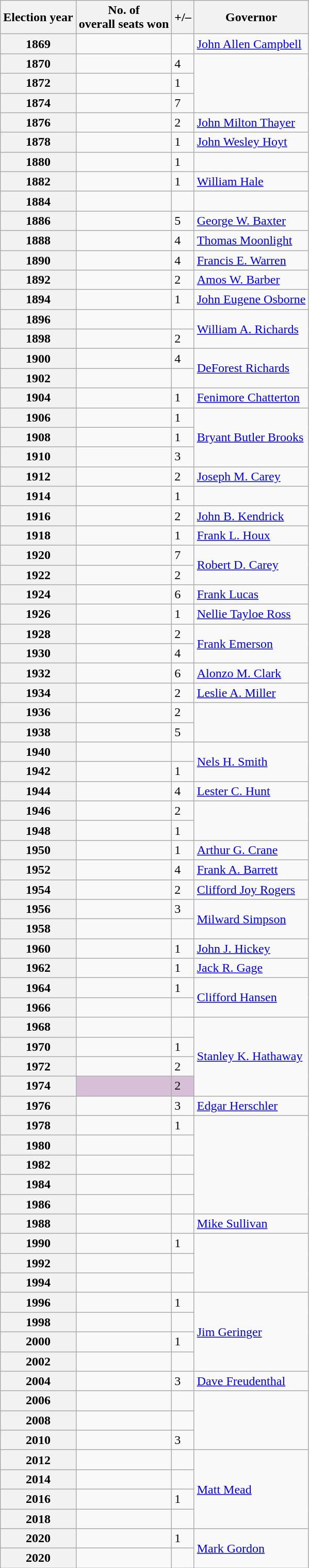<table class=wikitable>
<tr>
<th>Election year</th>
<th>No. of<br>overall seats won</th>
<th>+/–</th>
<th>Governor</th>
</tr>
<tr>
<th>1869</th>
<td></td>
<td></td>
<td><a href='#'>John Allen Campbell</a></td>
</tr>
<tr>
<th>1870</th>
<td></td>
<td> 4</td>
</tr>
<tr>
<th>1872</th>
<td></td>
<td> 1</td>
</tr>
<tr>
<th>1874</th>
<td></td>
<td> 7</td>
</tr>
<tr>
<th>1876</th>
<td></td>
<td> 2</td>
<td><a href='#'>John Milton Thayer</a></td>
</tr>
<tr>
<th>1878</th>
<td></td>
<td> 1</td>
<td><a href='#'>John Wesley Hoyt</a></td>
</tr>
<tr>
<th>1880</th>
<td></td>
<td> 1</td>
</tr>
<tr>
<th>1882</th>
<td></td>
<td> 1</td>
<td><a href='#'>William Hale</a></td>
</tr>
<tr>
<th>1884</th>
<td></td>
<td></td>
</tr>
<tr>
<th>1886</th>
<td></td>
<td> 5</td>
<td><a href='#'>George W. Baxter</a></td>
</tr>
<tr>
<th>1888</th>
<td></td>
<td> 4</td>
<td><a href='#'>Thomas Moonlight</a></td>
</tr>
<tr>
<th>1890</th>
<td></td>
<td> 4</td>
<td rowspan="1"><a href='#'>Francis E. Warren</a></td>
</tr>
<tr>
<th>1892</th>
<td></td>
<td> 2</td>
<td rowspan="1"><a href='#'>Amos W. Barber</a></td>
</tr>
<tr>
<th>1894</th>
<td></td>
<td> 1</td>
<td><a href='#'>John Eugene Osborne</a></td>
</tr>
<tr>
<th>1896</th>
<td></td>
<td></td>
<td rowspan="2"><a href='#'>William A. Richards</a></td>
</tr>
<tr>
<th>1898</th>
<td></td>
<td> 2</td>
</tr>
<tr>
<th>1900</th>
<td></td>
<td> 4</td>
<td rowspan="2"><a href='#'>DeForest Richards</a></td>
</tr>
<tr>
<th>1902</th>
<td></td>
<td></td>
</tr>
<tr>
<th>1904</th>
<td></td>
<td> 1</td>
<td rowspan="1"><a href='#'>Fenimore Chatterton</a></td>
</tr>
<tr>
<th>1906</th>
<td></td>
<td> 1</td>
<td rowspan="3"><a href='#'>Bryant Butler Brooks</a></td>
</tr>
<tr>
<th>1908</th>
<td></td>
<td> 1</td>
</tr>
<tr>
<th>1910</th>
<td></td>
<td> 3</td>
</tr>
<tr>
<th>1912</th>
<td></td>
<td> 2</td>
<td><a href='#'>Joseph M. Carey</a></td>
</tr>
<tr>
<th>1914</th>
<td></td>
<td> 1</td>
</tr>
<tr>
<th>1916</th>
<td></td>
<td> 2</td>
<td><a href='#'>John B. Kendrick</a></td>
</tr>
<tr>
<th>1918</th>
<td></td>
<td> 1</td>
<td><a href='#'>Frank L. Houx</a></td>
</tr>
<tr>
<th>1920</th>
<td></td>
<td> 7</td>
<td rowspan="2"><a href='#'>Robert D. Carey</a></td>
</tr>
<tr>
<th>1922</th>
<td></td>
<td> 2</td>
</tr>
<tr>
<th>1924</th>
<td></td>
<td> 6</td>
<td rowspan="1"><a href='#'>Frank Lucas</a></td>
</tr>
<tr>
<th>1926</th>
<td></td>
<td> 1</td>
<td><a href='#'>Nellie Tayloe Ross</a></td>
</tr>
<tr>
<th>1928</th>
<td></td>
<td> 2</td>
<td rowspan="2"><a href='#'>Frank Emerson</a></td>
</tr>
<tr>
<th>1930</th>
<td></td>
<td> 4</td>
</tr>
<tr>
<th>1932</th>
<td></td>
<td> 6</td>
<td rowspan="1"><a href='#'>Alonzo M. Clark</a></td>
</tr>
<tr>
<th>1934</th>
<td></td>
<td> 2</td>
<td><a href='#'>Leslie A. Miller</a></td>
</tr>
<tr>
<th>1936</th>
<td></td>
<td> 2</td>
</tr>
<tr>
<th>1938</th>
<td></td>
<td> 5</td>
</tr>
<tr>
<th>1940</th>
<td></td>
<td></td>
<td rowspan="2"><a href='#'>Nels H. Smith</a></td>
</tr>
<tr>
<th>1942</th>
<td></td>
<td> 1</td>
</tr>
<tr>
<th>1944</th>
<td></td>
<td> 4</td>
<td><a href='#'>Lester C. Hunt</a></td>
</tr>
<tr>
<th>1946</th>
<td></td>
<td> 2</td>
</tr>
<tr>
<th>1948</th>
<td></td>
<td> 1</td>
</tr>
<tr>
<th>1950</th>
<td></td>
<td> 1</td>
<td rowspan="1"><a href='#'>Arthur G. Crane</a></td>
</tr>
<tr>
<th>1952</th>
<td></td>
<td> 4</td>
<td rowspan="1"><a href='#'>Frank A. Barrett</a></td>
</tr>
<tr>
<th>1954</th>
<td></td>
<td> 2</td>
<td rowspan="1"><a href='#'>Clifford Joy Rogers</a></td>
</tr>
<tr>
<th>1956</th>
<td></td>
<td> 3</td>
<td rowspan="2"><a href='#'>Milward Simpson</a></td>
</tr>
<tr>
<th>1958</th>
<td></td>
<td></td>
</tr>
<tr>
<th>1960</th>
<td></td>
<td> 1</td>
<td><a href='#'>John J. Hickey</a></td>
</tr>
<tr>
<th>1962</th>
<td></td>
<td> 1</td>
<td><a href='#'>Jack R. Gage</a></td>
</tr>
<tr>
<th>1964</th>
<td></td>
<td> 1</td>
<td rowspan="2"><a href='#'>Clifford Hansen</a></td>
</tr>
<tr>
<th>1966</th>
<td></td>
<td></td>
</tr>
<tr>
<th>1968</th>
<td></td>
<td></td>
<td rowspan="4"><a href='#'>Stanley K. Hathaway</a></td>
</tr>
<tr>
<th>1970</th>
<td></td>
<td> 1</td>
</tr>
<tr>
<th>1972</th>
<td></td>
<td> 2</td>
</tr>
<tr style="background:#D8BFD8">
<th>1974</th>
<td></td>
<td> 2</td>
</tr>
<tr>
<th>1976</th>
<td></td>
<td> 3</td>
<td><a href='#'>Edgar Herschler</a></td>
</tr>
<tr>
<th>1978</th>
<td></td>
<td> 1</td>
</tr>
<tr>
<th>1980</th>
<td></td>
<td></td>
</tr>
<tr>
<th>1982</th>
<td></td>
<td></td>
</tr>
<tr>
<th>1984</th>
<td></td>
<td></td>
</tr>
<tr>
<th>1986</th>
<td></td>
<td></td>
</tr>
<tr>
<th>1988</th>
<td></td>
<td></td>
<td><a href='#'>Mike Sullivan</a></td>
</tr>
<tr>
<th>1990</th>
<td></td>
<td> 1</td>
</tr>
<tr>
<th>1992</th>
<td></td>
<td></td>
</tr>
<tr>
<th>1994</th>
<td></td>
<td></td>
</tr>
<tr>
<th>1996</th>
<td></td>
<td> 1</td>
<td rowspan="4"><a href='#'>Jim Geringer</a></td>
</tr>
<tr>
<th>1998</th>
<td></td>
<td></td>
</tr>
<tr>
<th>2000</th>
<td></td>
<td> 1</td>
</tr>
<tr>
<th>2002</th>
<td></td>
<td></td>
</tr>
<tr>
<th>2004</th>
<td></td>
<td> 3</td>
<td><a href='#'>Dave Freudenthal</a></td>
</tr>
<tr>
<th>2006</th>
<td></td>
<td></td>
</tr>
<tr>
<th>2008</th>
<td></td>
<td></td>
</tr>
<tr>
<th>2010</th>
<td></td>
<td> 3</td>
</tr>
<tr>
<th>2012</th>
<td></td>
<td></td>
<td rowspan="4"><a href='#'>Matt Mead</a></td>
</tr>
<tr>
<th>2014</th>
<td></td>
<td></td>
</tr>
<tr>
<th>2016</th>
<td></td>
<td> 1</td>
</tr>
<tr>
<th>2018</th>
<td></td>
<td></td>
</tr>
<tr>
<th>2020</th>
<td></td>
<td> 1</td>
<td rowspan="3"><a href='#'>Mark Gordon</a></td>
</tr>
<tr>
<th>2020</th>
<td></td>
<td></td>
</tr>
</table>
